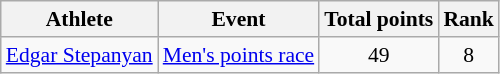<table class="wikitable" style="font-size:90%">
<tr>
<th>Athlete</th>
<th>Event</th>
<th>Total points</th>
<th>Rank</th>
</tr>
<tr align=center>
<td align=left><a href='#'>Edgar Stepanyan</a></td>
<td align=left><a href='#'>Men's points race</a></td>
<td>49</td>
<td>8</td>
</tr>
</table>
